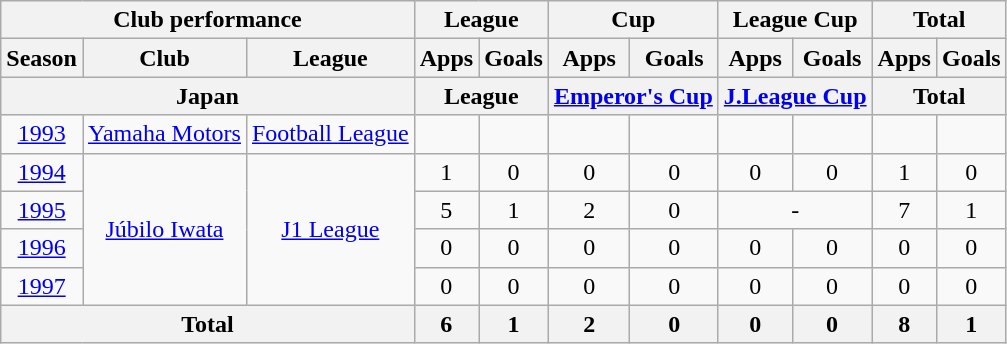<table class="wikitable" style="text-align:center;">
<tr>
<th colspan=3>Club performance</th>
<th colspan=2>League</th>
<th colspan=2>Cup</th>
<th colspan=2>League Cup</th>
<th colspan=2>Total</th>
</tr>
<tr>
<th>Season</th>
<th>Club</th>
<th>League</th>
<th>Apps</th>
<th>Goals</th>
<th>Apps</th>
<th>Goals</th>
<th>Apps</th>
<th>Goals</th>
<th>Apps</th>
<th>Goals</th>
</tr>
<tr>
<th colspan=3>Japan</th>
<th colspan=2>League</th>
<th colspan=2><a href='#'>Emperor's Cup</a></th>
<th colspan=2><a href='#'>J.League Cup</a></th>
<th colspan=2>Total</th>
</tr>
<tr>
<td><a href='#'>1993</a></td>
<td><a href='#'>Yamaha Motors</a></td>
<td><a href='#'>Football League</a></td>
<td></td>
<td></td>
<td></td>
<td></td>
<td></td>
<td></td>
<td></td>
<td></td>
</tr>
<tr>
<td><a href='#'>1994</a></td>
<td rowspan="4"><a href='#'>Júbilo Iwata</a></td>
<td rowspan="4"><a href='#'>J1 League</a></td>
<td>1</td>
<td>0</td>
<td>0</td>
<td>0</td>
<td>0</td>
<td>0</td>
<td>1</td>
<td>0</td>
</tr>
<tr>
<td><a href='#'>1995</a></td>
<td>5</td>
<td>1</td>
<td>2</td>
<td>0</td>
<td colspan="2">-</td>
<td>7</td>
<td>1</td>
</tr>
<tr>
<td><a href='#'>1996</a></td>
<td>0</td>
<td>0</td>
<td>0</td>
<td>0</td>
<td>0</td>
<td>0</td>
<td>0</td>
<td>0</td>
</tr>
<tr>
<td><a href='#'>1997</a></td>
<td>0</td>
<td>0</td>
<td>0</td>
<td>0</td>
<td>0</td>
<td>0</td>
<td>0</td>
<td>0</td>
</tr>
<tr>
<th colspan=3>Total</th>
<th>6</th>
<th>1</th>
<th>2</th>
<th>0</th>
<th>0</th>
<th>0</th>
<th>8</th>
<th>1</th>
</tr>
</table>
